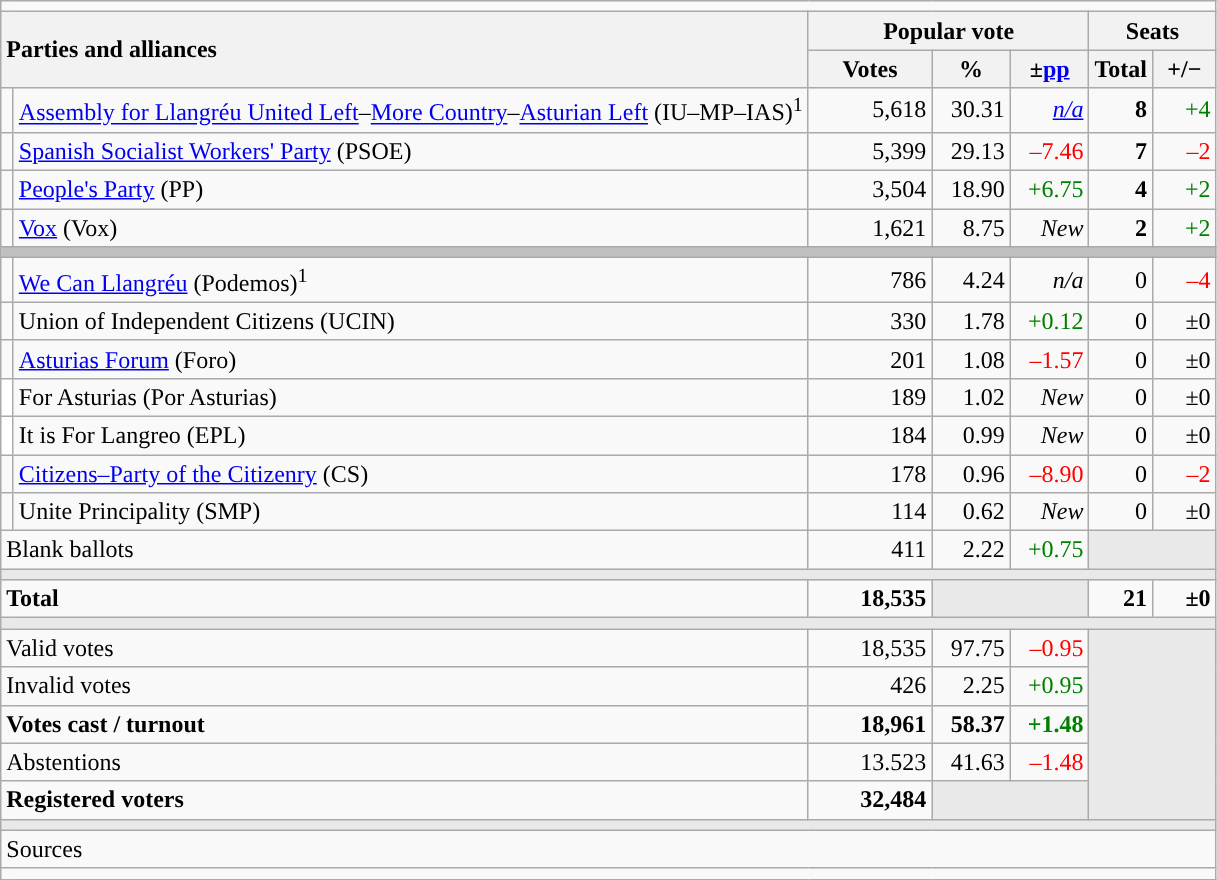<table class="wikitable" style="text-align:right;">
<tr>
<td colspan="7"></td>
</tr>
<tr>
<th style="text-align:left;" rowspan="2" colspan="2" width="525">Parties and alliances</th>
<th colspan="3">Popular vote</th>
<th colspan="2">Seats</th>
</tr>
<tr>
<th width="75">Votes</th>
<th width="45">%</th>
<th width="45">±<a href='#'>pp</a></th>
<th width="35">Total</th>
<th width="35">+/−</th>
</tr>
<tr>
<td width="1" style="color:inherit;background:"></td>
<td align="left"><a href='#'>Assembly for Llangréu United Left</a>–<a href='#'>More Country</a>–<a href='#'>Asturian Left</a> (IU–MP–IAS)<sup>1</sup></td>
<td>5,618</td>
<td>30.31</td>
<td><em><a href='#'>n/a</a></em></td>
<td><strong>8</strong></td>
<td style="color:green;">+4</td>
</tr>
<tr>
<td style="color:inherit;background:"></td>
<td align="left"><a href='#'>Spanish Socialist Workers' Party</a> (PSOE)</td>
<td>5,399</td>
<td>29.13</td>
<td style="color:red;">–7.46</td>
<td><strong>7</strong></td>
<td style="color:red;">–2</td>
</tr>
<tr>
<td style="color:inherit;background:"></td>
<td align="left"><a href='#'>People's Party</a> (PP)</td>
<td>3,504</td>
<td>18.90</td>
<td style="color:green;">+6.75</td>
<td><strong>4</strong></td>
<td style="color:green;">+2</td>
</tr>
<tr>
<td style="color:inherit;background:"></td>
<td align="left"><a href='#'>Vox</a> (Vox)</td>
<td>1,621</td>
<td>8.75</td>
<td><em>New</em></td>
<td><strong>2</strong></td>
<td style="color:green;">+2</td>
</tr>
<tr>
<td colspan="7" bgcolor="#C0C0C0"></td>
</tr>
<tr>
<td style="color:inherit;background:"></td>
<td align="left"><a href='#'>We Can Llangréu</a> (Podemos)<sup>1</sup></td>
<td>786</td>
<td>4.24</td>
<td><em>n/a</em></td>
<td>0</td>
<td style="color:red;">–4</td>
</tr>
<tr>
<td style="color:inherit;background:"></td>
<td align="left">Union of Independent Citizens (UCIN)</td>
<td>330</td>
<td>1.78</td>
<td style="color:green;">+0.12</td>
<td>0</td>
<td>±0</td>
</tr>
<tr>
<td style="color:inherit;background:"></td>
<td align="left"><a href='#'>Asturias Forum</a> (Foro)</td>
<td>201</td>
<td>1.08</td>
<td style="color:red;">–1.57</td>
<td>0</td>
<td>±0</td>
</tr>
<tr>
<td bgcolor="white"></td>
<td align="left">For Asturias (Por Asturias)</td>
<td>189</td>
<td>1.02</td>
<td><em>New</em></td>
<td>0</td>
<td>±0</td>
</tr>
<tr>
<td bgcolor="white"></td>
<td align="left">It is For Langreo (EPL)</td>
<td>184</td>
<td>0.99</td>
<td><em>New</em></td>
<td>0</td>
<td>±0</td>
</tr>
<tr>
<td style="color:inherit;background:"></td>
<td align="left"><a href='#'>Citizens–Party of the Citizenry</a> (CS)</td>
<td>178</td>
<td>0.96</td>
<td style="color:red;">–8.90</td>
<td>0</td>
<td style="color:red;">–2</td>
</tr>
<tr>
<td style="color:inherit;background:"></td>
<td align="left">Unite Principality (SMP)</td>
<td>114</td>
<td>0.62</td>
<td><em>New</em></td>
<td>0</td>
<td>±0</td>
</tr>
<tr>
<td colspan="2" align="left">Blank ballots</td>
<td>411</td>
<td>2.22</td>
<td style="color:green;">+0.75</td>
<td colspan="2" bgcolor="#E9E9E9"></td>
</tr>
<tr>
<td colspan="7" bgcolor="#E9E9E9"></td>
</tr>
<tr style="font-weight:bold;">
<td align="left" colspan="2">Total</td>
<td>18,535</td>
<td colspan="2" bgcolor="#E9E9E9"></td>
<td>21</td>
<td>±0</td>
</tr>
<tr>
<td colspan="7" bgcolor="#E9E9E9"></td>
</tr>
<tr>
<td align="left" colspan="2">Valid votes</td>
<td>18,535</td>
<td>97.75</td>
<td style="color:red;">–0.95</td>
<td bgcolor="#E9E9E9" colspan="2" rowspan="5"></td>
</tr>
<tr>
<td align="left" colspan="2">Invalid votes</td>
<td>426</td>
<td>2.25</td>
<td style="color:green;">+0.95</td>
</tr>
<tr style="font-weight:bold;">
<td align="left" colspan="2">Votes cast / turnout</td>
<td>18,961</td>
<td>58.37</td>
<td style="color:green;">+1.48</td>
</tr>
<tr>
<td align="left" colspan="2">Abstentions</td>
<td>13.523</td>
<td>41.63</td>
<td style="color:red;">–1.48</td>
</tr>
<tr style="font-weight:bold;">
<td align="left" colspan="2">Registered voters</td>
<td>32,484</td>
<td colspan="2" bgcolor="#E9E9E9"></td>
</tr>
<tr>
<td colspan="7" bgcolor="#E9E9E9"></td>
</tr>
<tr>
<td align="left" colspan="7">Sources</td>
</tr>
<tr>
<td colspan="7" style="text-align:left; max-width:790px;"></td>
</tr>
</table>
